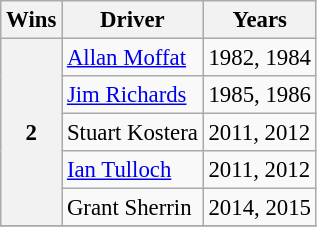<table class="wikitable" style="font-size: 95%;">
<tr>
<th>Wins</th>
<th>Driver</th>
<th>Years</th>
</tr>
<tr>
<th rowspan="5">2</th>
<td> <a href='#'>Allan Moffat</a></td>
<td>1982, 1984</td>
</tr>
<tr>
<td> <a href='#'>Jim Richards</a></td>
<td>1985, 1986</td>
</tr>
<tr>
<td> Stuart Kostera</td>
<td>2011, 2012</td>
</tr>
<tr>
<td> <a href='#'>Ian Tulloch</a></td>
<td>2011, 2012</td>
</tr>
<tr>
<td> Grant Sherrin</td>
<td>2014, 2015</td>
</tr>
<tr>
</tr>
</table>
